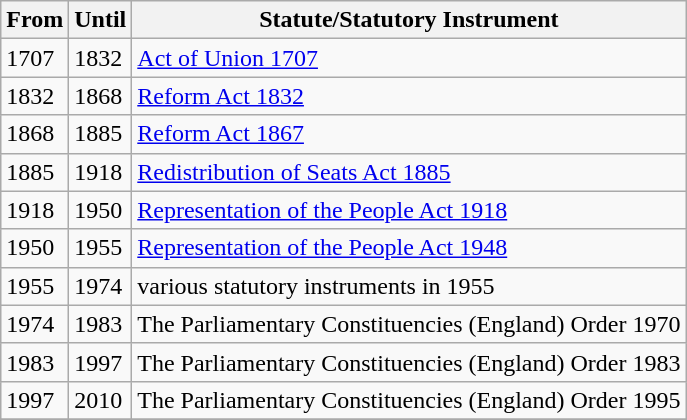<table class="wikitable">
<tr>
<th>From</th>
<th>Until</th>
<th>Statute/Statutory Instrument</th>
</tr>
<tr>
<td>1707</td>
<td>1832</td>
<td><a href='#'>Act of Union 1707</a></td>
</tr>
<tr>
<td>1832</td>
<td>1868</td>
<td><a href='#'>Reform Act 1832</a></td>
</tr>
<tr>
<td>1868</td>
<td>1885</td>
<td><a href='#'>Reform Act 1867</a></td>
</tr>
<tr>
<td>1885</td>
<td>1918</td>
<td><a href='#'>Redistribution of Seats Act 1885</a></td>
</tr>
<tr>
<td>1918</td>
<td>1950</td>
<td><a href='#'>Representation of the People Act 1918</a></td>
</tr>
<tr>
<td>1950</td>
<td>1955</td>
<td><a href='#'>Representation of the People Act 1948</a></td>
</tr>
<tr>
<td>1955</td>
<td>1974</td>
<td>various statutory instruments in 1955</td>
</tr>
<tr>
<td>1974</td>
<td>1983</td>
<td>The Parliamentary Constituencies (England) Order 1970</td>
</tr>
<tr>
<td>1983</td>
<td>1997</td>
<td>The Parliamentary Constituencies (England) Order 1983</td>
</tr>
<tr>
<td>1997</td>
<td>2010</td>
<td>The Parliamentary Constituencies (England) Order 1995</td>
</tr>
<tr>
</tr>
</table>
